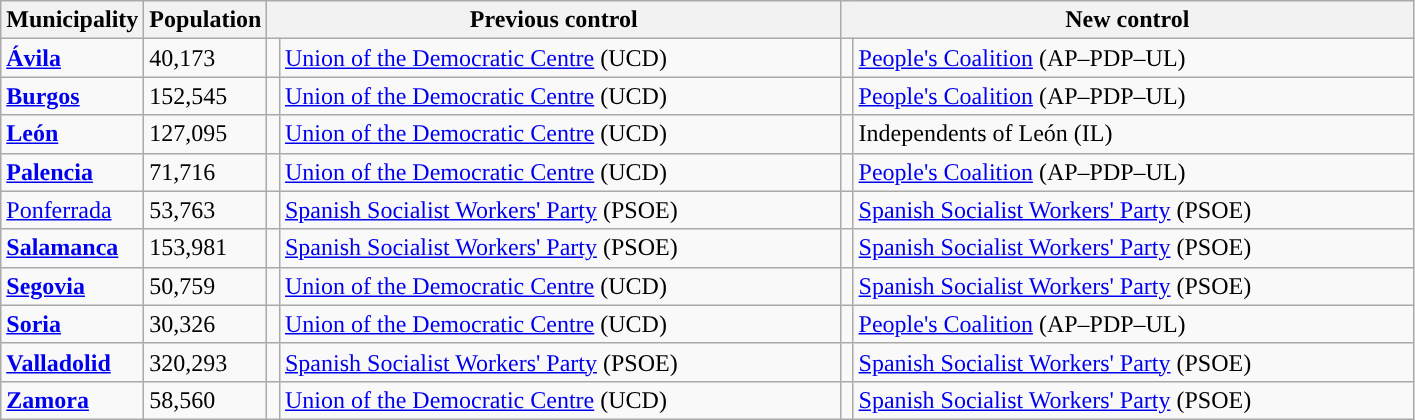<table class="wikitable sortable">
<tr>
<th>Municipality</th>
<th>Population</th>
<th colspan="2" style="width:375px;">Previous control</th>
<th colspan="2" style="width:375px;">New control</th>
</tr>
<tr>
<td><strong><a href='#'>Ávila</a></strong></td>
<td>40,173</td>
<td width="1" style="color:inherit;background:"></td>
<td><a href='#'>Union of the Democratic Centre</a> (UCD)</td>
<td width="1" style="color:inherit;background:"></td>
<td><a href='#'>People's Coalition</a> (AP–PDP–UL)</td>
</tr>
<tr>
<td><strong><a href='#'>Burgos</a></strong></td>
<td>152,545</td>
<td style="color:inherit;background:"></td>
<td><a href='#'>Union of the Democratic Centre</a> (UCD)</td>
<td style="color:inherit;background:"></td>
<td><a href='#'>People's Coalition</a> (AP–PDP–UL) </td>
</tr>
<tr>
<td><strong><a href='#'>León</a></strong></td>
<td>127,095</td>
<td style="color:inherit;background:"></td>
<td><a href='#'>Union of the Democratic Centre</a> (UCD)</td>
<td style="color:inherit;background:"></td>
<td>Independents of León (IL)</td>
</tr>
<tr>
<td><strong><a href='#'>Palencia</a></strong></td>
<td>71,716</td>
<td style="color:inherit;background:"></td>
<td><a href='#'>Union of the Democratic Centre</a> (UCD)</td>
<td style="color:inherit;background:"></td>
<td><a href='#'>People's Coalition</a> (AP–PDP–UL)</td>
</tr>
<tr>
<td><a href='#'>Ponferrada</a></td>
<td>53,763</td>
<td style="color:inherit;background:"></td>
<td><a href='#'>Spanish Socialist Workers' Party</a> (PSOE)</td>
<td style="color:inherit;background:"></td>
<td><a href='#'>Spanish Socialist Workers' Party</a> (PSOE)</td>
</tr>
<tr>
<td><strong><a href='#'>Salamanca</a></strong></td>
<td>153,981</td>
<td style="color:inherit;background:"></td>
<td><a href='#'>Spanish Socialist Workers' Party</a> (PSOE)</td>
<td style="color:inherit;background:"></td>
<td><a href='#'>Spanish Socialist Workers' Party</a> (PSOE)</td>
</tr>
<tr>
<td><strong><a href='#'>Segovia</a></strong></td>
<td>50,759</td>
<td style="color:inherit;background:"></td>
<td><a href='#'>Union of the Democratic Centre</a> (UCD)</td>
<td style="color:inherit;background:"></td>
<td><a href='#'>Spanish Socialist Workers' Party</a> (PSOE) </td>
</tr>
<tr>
<td><strong><a href='#'>Soria</a></strong></td>
<td>30,326</td>
<td style="color:inherit;background:"></td>
<td><a href='#'>Union of the Democratic Centre</a> (UCD)</td>
<td style="color:inherit;background:"></td>
<td><a href='#'>People's Coalition</a> (AP–PDP–UL)</td>
</tr>
<tr>
<td><strong><a href='#'>Valladolid</a></strong></td>
<td>320,293</td>
<td style="color:inherit;background:"></td>
<td><a href='#'>Spanish Socialist Workers' Party</a> (PSOE)</td>
<td style="color:inherit;background:"></td>
<td><a href='#'>Spanish Socialist Workers' Party</a> (PSOE)</td>
</tr>
<tr>
<td><strong><a href='#'>Zamora</a></strong></td>
<td>58,560</td>
<td style="color:inherit;background:"></td>
<td><a href='#'>Union of the Democratic Centre</a> (UCD)</td>
<td style="color:inherit;background:"></td>
<td><a href='#'>Spanish Socialist Workers' Party</a> (PSOE)</td>
</tr>
</table>
